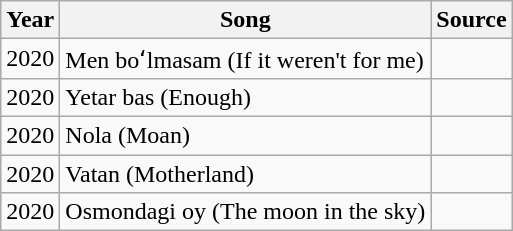<table class="wikitable">
<tr>
<th>Year</th>
<th>Song</th>
<th>Source</th>
</tr>
<tr>
<td>2020</td>
<td>Men boʻlmasam (If it weren't for me)</td>
<td></td>
</tr>
<tr>
<td>2020</td>
<td>Yetar bas (Enough)</td>
<td></td>
</tr>
<tr>
<td>2020</td>
<td>Nola (Moan)</td>
<td></td>
</tr>
<tr>
<td>2020</td>
<td>Vatan (Motherland)</td>
<td></td>
</tr>
<tr>
<td>2020</td>
<td>Osmondagi oy (The moon in the sky)</td>
<td></td>
</tr>
</table>
